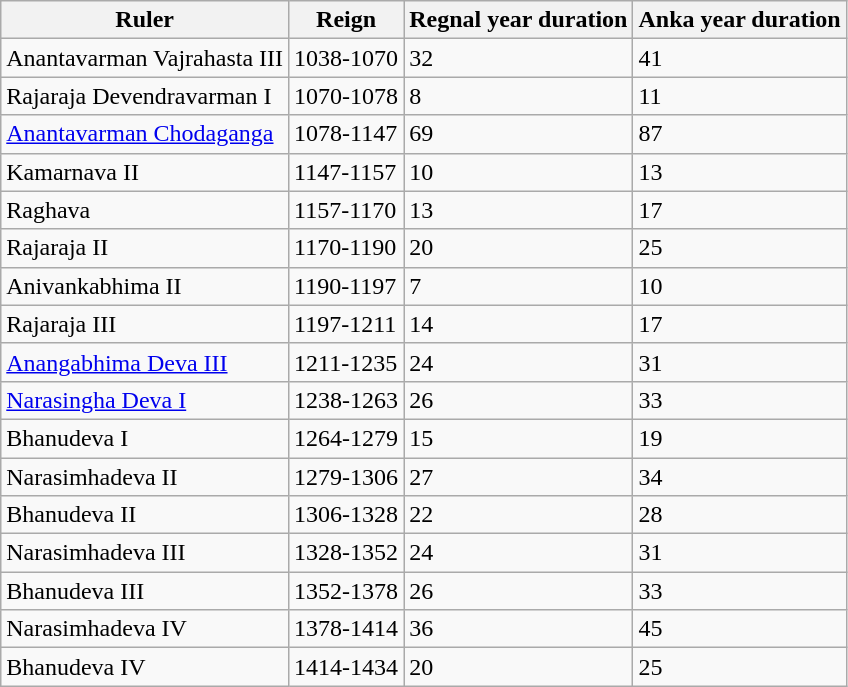<table class="wikitable">
<tr>
<th>Ruler</th>
<th>Reign</th>
<th>Regnal year duration</th>
<th>Anka year duration</th>
</tr>
<tr>
<td>Anantavarman Vajrahasta III</td>
<td>1038-1070</td>
<td>32</td>
<td>41</td>
</tr>
<tr>
<td>Rajaraja Devendravarman I</td>
<td>1070-1078</td>
<td>8</td>
<td>11</td>
</tr>
<tr>
<td><a href='#'>Anantavarman Chodaganga</a></td>
<td>1078-1147</td>
<td>69</td>
<td>87</td>
</tr>
<tr>
<td>Kamarnava II</td>
<td>1147-1157</td>
<td>10</td>
<td>13</td>
</tr>
<tr>
<td>Raghava</td>
<td>1157-1170</td>
<td>13</td>
<td>17</td>
</tr>
<tr>
<td>Rajaraja II</td>
<td>1170-1190</td>
<td>20</td>
<td>25</td>
</tr>
<tr>
<td>Anivankabhima II</td>
<td>1190-1197</td>
<td>7</td>
<td>10</td>
</tr>
<tr>
<td>Rajaraja III</td>
<td>1197-1211</td>
<td>14</td>
<td>17</td>
</tr>
<tr>
<td><a href='#'>Anangabhima Deva III</a></td>
<td>1211-1235</td>
<td>24</td>
<td>31</td>
</tr>
<tr>
<td><a href='#'>Narasingha Deva I</a></td>
<td>1238-1263</td>
<td>26</td>
<td>33</td>
</tr>
<tr>
<td>Bhanudeva I</td>
<td>1264-1279</td>
<td>15</td>
<td>19</td>
</tr>
<tr>
<td>Narasimhadeva II</td>
<td>1279-1306</td>
<td>27</td>
<td>34</td>
</tr>
<tr>
<td>Bhanudeva II</td>
<td>1306-1328</td>
<td>22</td>
<td>28</td>
</tr>
<tr>
<td>Narasimhadeva III</td>
<td>1328-1352</td>
<td>24</td>
<td>31</td>
</tr>
<tr>
<td>Bhanudeva III</td>
<td>1352-1378</td>
<td>26</td>
<td>33</td>
</tr>
<tr>
<td>Narasimhadeva IV</td>
<td>1378-1414</td>
<td>36</td>
<td>45</td>
</tr>
<tr>
<td>Bhanudeva IV</td>
<td>1414-1434</td>
<td>20</td>
<td>25</td>
</tr>
</table>
